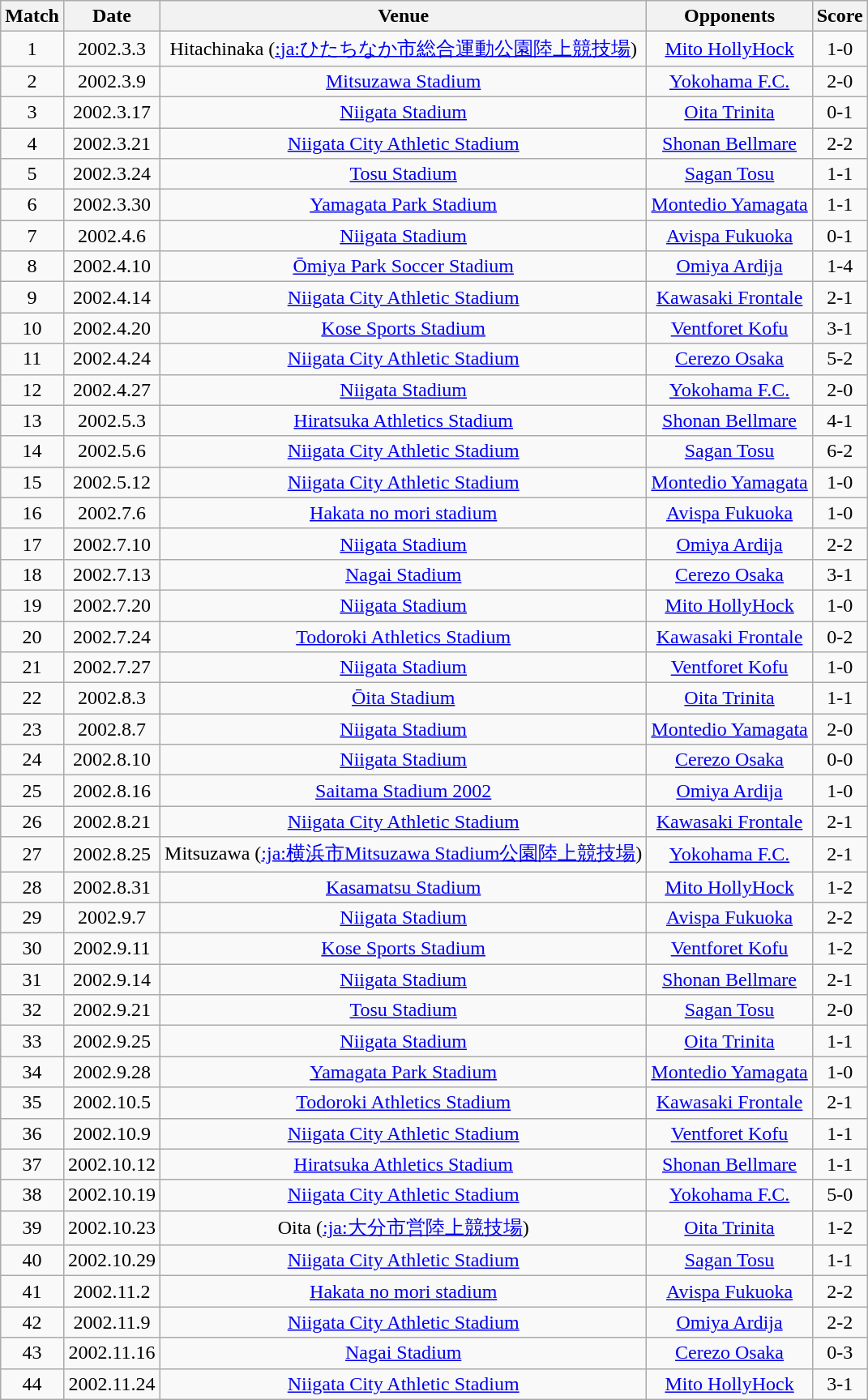<table class="wikitable" style="text-align:center;">
<tr>
<th>Match</th>
<th>Date</th>
<th>Venue</th>
<th>Opponents</th>
<th>Score</th>
</tr>
<tr>
<td>1</td>
<td>2002.3.3</td>
<td>Hitachinaka (<a href='#'>:ja:ひたちなか市総合運動公園陸上競技場</a>)</td>
<td><a href='#'>Mito HollyHock</a></td>
<td>1-0</td>
</tr>
<tr>
<td>2</td>
<td>2002.3.9</td>
<td><a href='#'>Mitsuzawa Stadium</a></td>
<td><a href='#'>Yokohama F.C.</a></td>
<td>2-0</td>
</tr>
<tr>
<td>3</td>
<td>2002.3.17</td>
<td><a href='#'>Niigata Stadium</a></td>
<td><a href='#'>Oita Trinita</a></td>
<td>0-1</td>
</tr>
<tr>
<td>4</td>
<td>2002.3.21</td>
<td><a href='#'>Niigata City Athletic Stadium</a></td>
<td><a href='#'>Shonan Bellmare</a></td>
<td>2-2</td>
</tr>
<tr>
<td>5</td>
<td>2002.3.24</td>
<td><a href='#'>Tosu Stadium</a></td>
<td><a href='#'>Sagan Tosu</a></td>
<td>1-1</td>
</tr>
<tr>
<td>6</td>
<td>2002.3.30</td>
<td><a href='#'>Yamagata Park Stadium</a></td>
<td><a href='#'>Montedio Yamagata</a></td>
<td>1-1</td>
</tr>
<tr>
<td>7</td>
<td>2002.4.6</td>
<td><a href='#'>Niigata Stadium</a></td>
<td><a href='#'>Avispa Fukuoka</a></td>
<td>0-1</td>
</tr>
<tr>
<td>8</td>
<td>2002.4.10</td>
<td><a href='#'>Ōmiya Park Soccer Stadium</a></td>
<td><a href='#'>Omiya Ardija</a></td>
<td>1-4</td>
</tr>
<tr>
<td>9</td>
<td>2002.4.14</td>
<td><a href='#'>Niigata City Athletic Stadium</a></td>
<td><a href='#'>Kawasaki Frontale</a></td>
<td>2-1</td>
</tr>
<tr>
<td>10</td>
<td>2002.4.20</td>
<td><a href='#'>Kose Sports Stadium</a></td>
<td><a href='#'>Ventforet Kofu</a></td>
<td>3-1</td>
</tr>
<tr>
<td>11</td>
<td>2002.4.24</td>
<td><a href='#'>Niigata City Athletic Stadium</a></td>
<td><a href='#'>Cerezo Osaka</a></td>
<td>5-2</td>
</tr>
<tr>
<td>12</td>
<td>2002.4.27</td>
<td><a href='#'>Niigata Stadium</a></td>
<td><a href='#'>Yokohama F.C.</a></td>
<td>2-0</td>
</tr>
<tr>
<td>13</td>
<td>2002.5.3</td>
<td><a href='#'>Hiratsuka Athletics Stadium</a></td>
<td><a href='#'>Shonan Bellmare</a></td>
<td>4-1</td>
</tr>
<tr>
<td>14</td>
<td>2002.5.6</td>
<td><a href='#'>Niigata City Athletic Stadium</a></td>
<td><a href='#'>Sagan Tosu</a></td>
<td>6-2</td>
</tr>
<tr>
<td>15</td>
<td>2002.5.12</td>
<td><a href='#'>Niigata City Athletic Stadium</a></td>
<td><a href='#'>Montedio Yamagata</a></td>
<td>1-0</td>
</tr>
<tr>
<td>16</td>
<td>2002.7.6</td>
<td><a href='#'>Hakata no mori stadium</a></td>
<td><a href='#'>Avispa Fukuoka</a></td>
<td>1-0</td>
</tr>
<tr>
<td>17</td>
<td>2002.7.10</td>
<td><a href='#'>Niigata Stadium</a></td>
<td><a href='#'>Omiya Ardija</a></td>
<td>2-2</td>
</tr>
<tr>
<td>18</td>
<td>2002.7.13</td>
<td><a href='#'>Nagai Stadium</a></td>
<td><a href='#'>Cerezo Osaka</a></td>
<td>3-1</td>
</tr>
<tr>
<td>19</td>
<td>2002.7.20</td>
<td><a href='#'>Niigata Stadium</a></td>
<td><a href='#'>Mito HollyHock</a></td>
<td>1-0</td>
</tr>
<tr>
<td>20</td>
<td>2002.7.24</td>
<td><a href='#'>Todoroki Athletics Stadium</a></td>
<td><a href='#'>Kawasaki Frontale</a></td>
<td>0-2</td>
</tr>
<tr>
<td>21</td>
<td>2002.7.27</td>
<td><a href='#'>Niigata Stadium</a></td>
<td><a href='#'>Ventforet Kofu</a></td>
<td>1-0</td>
</tr>
<tr>
<td>22</td>
<td>2002.8.3</td>
<td><a href='#'>Ōita Stadium</a></td>
<td><a href='#'>Oita Trinita</a></td>
<td>1-1</td>
</tr>
<tr>
<td>23</td>
<td>2002.8.7</td>
<td><a href='#'>Niigata Stadium</a></td>
<td><a href='#'>Montedio Yamagata</a></td>
<td>2-0</td>
</tr>
<tr>
<td>24</td>
<td>2002.8.10</td>
<td><a href='#'>Niigata Stadium</a></td>
<td><a href='#'>Cerezo Osaka</a></td>
<td>0-0</td>
</tr>
<tr>
<td>25</td>
<td>2002.8.16</td>
<td><a href='#'>Saitama Stadium 2002</a></td>
<td><a href='#'>Omiya Ardija</a></td>
<td>1-0</td>
</tr>
<tr>
<td>26</td>
<td>2002.8.21</td>
<td><a href='#'>Niigata City Athletic Stadium</a></td>
<td><a href='#'>Kawasaki Frontale</a></td>
<td>2-1</td>
</tr>
<tr>
<td>27</td>
<td>2002.8.25</td>
<td>Mitsuzawa (<a href='#'>:ja:横浜市Mitsuzawa Stadium公園陸上競技場</a>)</td>
<td><a href='#'>Yokohama F.C.</a></td>
<td>2-1</td>
</tr>
<tr>
<td>28</td>
<td>2002.8.31</td>
<td><a href='#'>Kasamatsu Stadium</a></td>
<td><a href='#'>Mito HollyHock</a></td>
<td>1-2</td>
</tr>
<tr>
<td>29</td>
<td>2002.9.7</td>
<td><a href='#'>Niigata Stadium</a></td>
<td><a href='#'>Avispa Fukuoka</a></td>
<td>2-2</td>
</tr>
<tr>
<td>30</td>
<td>2002.9.11</td>
<td><a href='#'>Kose Sports Stadium</a></td>
<td><a href='#'>Ventforet Kofu</a></td>
<td>1-2</td>
</tr>
<tr>
<td>31</td>
<td>2002.9.14</td>
<td><a href='#'>Niigata Stadium</a></td>
<td><a href='#'>Shonan Bellmare</a></td>
<td>2-1</td>
</tr>
<tr>
<td>32</td>
<td>2002.9.21</td>
<td><a href='#'>Tosu Stadium</a></td>
<td><a href='#'>Sagan Tosu</a></td>
<td>2-0</td>
</tr>
<tr>
<td>33</td>
<td>2002.9.25</td>
<td><a href='#'>Niigata Stadium</a></td>
<td><a href='#'>Oita Trinita</a></td>
<td>1-1</td>
</tr>
<tr>
<td>34</td>
<td>2002.9.28</td>
<td><a href='#'>Yamagata Park Stadium</a></td>
<td><a href='#'>Montedio Yamagata</a></td>
<td>1-0</td>
</tr>
<tr>
<td>35</td>
<td>2002.10.5</td>
<td><a href='#'>Todoroki Athletics Stadium</a></td>
<td><a href='#'>Kawasaki Frontale</a></td>
<td>2-1</td>
</tr>
<tr>
<td>36</td>
<td>2002.10.9</td>
<td><a href='#'>Niigata City Athletic Stadium</a></td>
<td><a href='#'>Ventforet Kofu</a></td>
<td>1-1</td>
</tr>
<tr>
<td>37</td>
<td>2002.10.12</td>
<td><a href='#'>Hiratsuka Athletics Stadium</a></td>
<td><a href='#'>Shonan Bellmare</a></td>
<td>1-1</td>
</tr>
<tr>
<td>38</td>
<td>2002.10.19</td>
<td><a href='#'>Niigata City Athletic Stadium</a></td>
<td><a href='#'>Yokohama F.C.</a></td>
<td>5-0</td>
</tr>
<tr>
<td>39</td>
<td>2002.10.23</td>
<td>Oita (<a href='#'>:ja:大分市営陸上競技場</a>)</td>
<td><a href='#'>Oita Trinita</a></td>
<td>1-2</td>
</tr>
<tr>
<td>40</td>
<td>2002.10.29</td>
<td><a href='#'>Niigata City Athletic Stadium</a></td>
<td><a href='#'>Sagan Tosu</a></td>
<td>1-1</td>
</tr>
<tr>
<td>41</td>
<td>2002.11.2</td>
<td><a href='#'>Hakata no mori stadium</a></td>
<td><a href='#'>Avispa Fukuoka</a></td>
<td>2-2</td>
</tr>
<tr>
<td>42</td>
<td>2002.11.9</td>
<td><a href='#'>Niigata City Athletic Stadium</a></td>
<td><a href='#'>Omiya Ardija</a></td>
<td>2-2</td>
</tr>
<tr>
<td>43</td>
<td>2002.11.16</td>
<td><a href='#'>Nagai Stadium</a></td>
<td><a href='#'>Cerezo Osaka</a></td>
<td>0-3</td>
</tr>
<tr>
<td>44</td>
<td>2002.11.24</td>
<td><a href='#'>Niigata City Athletic Stadium</a></td>
<td><a href='#'>Mito HollyHock</a></td>
<td>3-1</td>
</tr>
</table>
